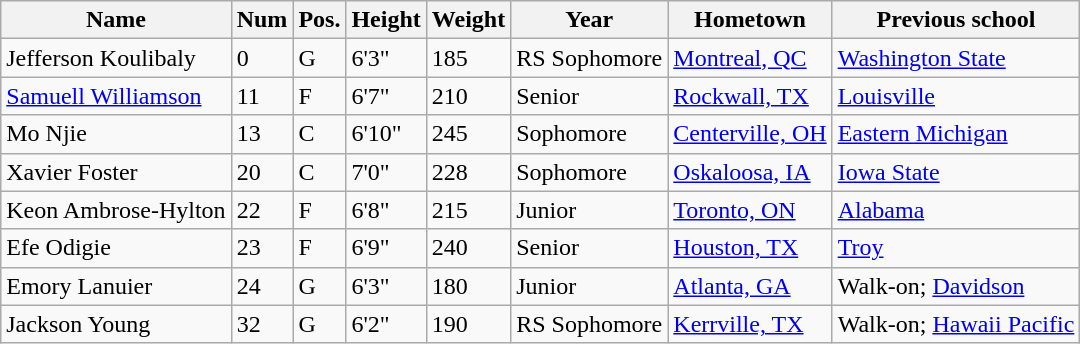<table class="wikitable sortable" border="1">
<tr>
<th>Name</th>
<th>Num</th>
<th>Pos.</th>
<th>Height</th>
<th>Weight</th>
<th>Year</th>
<th>Hometown</th>
<th class="unsortable">Previous school</th>
</tr>
<tr>
<td>Jefferson Koulibaly</td>
<td>0</td>
<td>G</td>
<td>6'3"</td>
<td>185</td>
<td>RS Sophomore</td>
<td><a href='#'>Montreal, QC</a></td>
<td><a href='#'>Washington State</a></td>
</tr>
<tr>
<td><a href='#'>Samuell Williamson</a></td>
<td>11</td>
<td>F</td>
<td>6'7"</td>
<td>210</td>
<td>Senior</td>
<td><a href='#'>Rockwall, TX</a></td>
<td><a href='#'>Louisville</a></td>
</tr>
<tr>
<td>Mo Njie</td>
<td>13</td>
<td>C</td>
<td>6'10"</td>
<td>245</td>
<td>Sophomore</td>
<td><a href='#'>Centerville, OH</a></td>
<td><a href='#'>Eastern Michigan</a></td>
</tr>
<tr>
<td>Xavier Foster</td>
<td>20</td>
<td>C</td>
<td>7'0"</td>
<td>228</td>
<td>Sophomore</td>
<td><a href='#'>Oskaloosa, IA</a></td>
<td><a href='#'>Iowa State</a></td>
</tr>
<tr>
<td>Keon Ambrose-Hylton</td>
<td>22</td>
<td>F</td>
<td>6'8"</td>
<td>215</td>
<td>Junior</td>
<td><a href='#'>Toronto, ON</a></td>
<td><a href='#'>Alabama</a></td>
</tr>
<tr>
<td>Efe Odigie</td>
<td>23</td>
<td>F</td>
<td>6'9"</td>
<td>240</td>
<td>Senior</td>
<td><a href='#'>Houston, TX</a></td>
<td><a href='#'>Troy</a></td>
</tr>
<tr>
<td>Emory Lanuier</td>
<td>24</td>
<td>G</td>
<td>6'3"</td>
<td>180</td>
<td>Junior</td>
<td><a href='#'>Atlanta, GA</a></td>
<td>Walk-on; <a href='#'>Davidson</a></td>
</tr>
<tr>
<td>Jackson Young</td>
<td>32</td>
<td>G</td>
<td>6'2"</td>
<td>190</td>
<td>RS Sophomore</td>
<td><a href='#'>Kerrville, TX</a></td>
<td>Walk-on; <a href='#'>Hawaii Pacific</a></td>
</tr>
</table>
